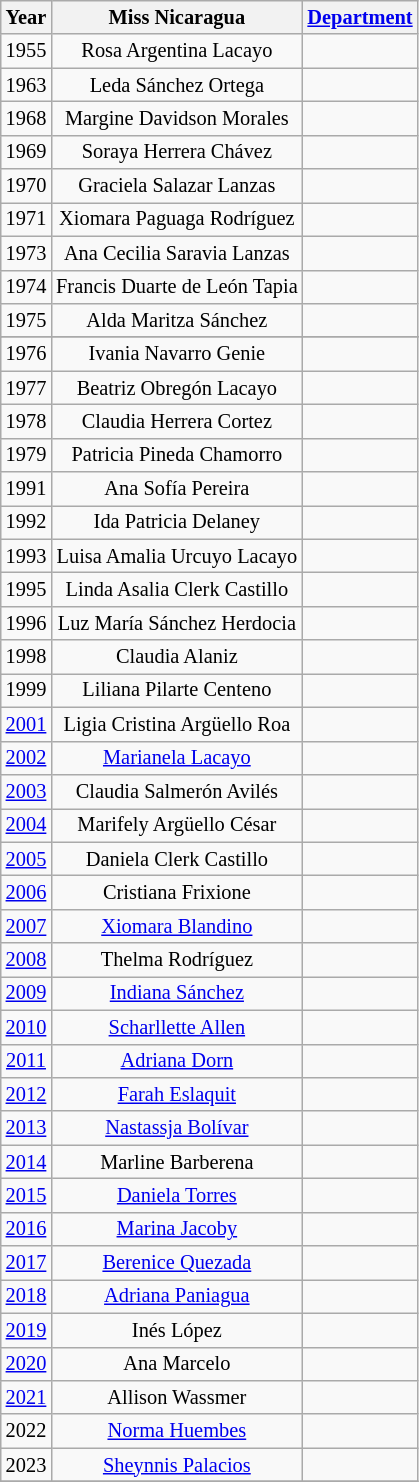<table class="wikitable " style="font-size: 85%; text-align:center;">
<tr>
<th>Year</th>
<th>Miss Nicaragua</th>
<th><a href='#'>Department</a></th>
</tr>
<tr>
<td>1955</td>
<td>Rosa Argentina Lacayo</td>
<td></td>
</tr>
<tr>
<td>1963</td>
<td>Leda Sánchez Ortega</td>
<td></td>
</tr>
<tr>
<td>1968</td>
<td>Margine Davidson Morales</td>
<td></td>
</tr>
<tr>
<td>1969</td>
<td>Soraya Herrera Chávez</td>
<td></td>
</tr>
<tr>
<td>1970</td>
<td>Graciela Salazar Lanzas</td>
<td></td>
</tr>
<tr>
<td>1971</td>
<td>Xiomara Paguaga Rodríguez</td>
<td></td>
</tr>
<tr>
<td>1973</td>
<td>Ana Cecilia Saravia Lanzas</td>
<td></td>
</tr>
<tr>
<td>1974</td>
<td>Francis Duarte de León Tapia</td>
<td></td>
</tr>
<tr>
<td>1975</td>
<td>Alda Maritza Sánchez</td>
<td></td>
</tr>
<tr>
</tr>
<tr>
<td>1976</td>
<td>Ivania Navarro Genie</td>
<td></td>
</tr>
<tr>
<td>1977</td>
<td>Beatriz Obregón Lacayo</td>
<td></td>
</tr>
<tr>
<td>1978</td>
<td>Claudia Herrera Cortez</td>
<td></td>
</tr>
<tr>
<td>1979</td>
<td>Patricia Pineda Chamorro</td>
<td></td>
</tr>
<tr>
<td>1991</td>
<td>Ana Sofía Pereira</td>
<td></td>
</tr>
<tr>
<td>1992</td>
<td>Ida Patricia Delaney</td>
<td></td>
</tr>
<tr>
<td>1993</td>
<td>Luisa Amalia Urcuyo Lacayo</td>
<td></td>
</tr>
<tr>
<td>1995</td>
<td>Linda Asalia Clerk Castillo</td>
<td></td>
</tr>
<tr>
<td>1996</td>
<td>Luz María Sánchez Herdocia</td>
<td></td>
</tr>
<tr>
<td>1998</td>
<td>Claudia Alaniz</td>
<td></td>
</tr>
<tr>
<td>1999</td>
<td>Liliana Pilarte Centeno</td>
<td></td>
</tr>
<tr>
<td><a href='#'>2001</a></td>
<td>Ligia Cristina Argüello Roa</td>
<td></td>
</tr>
<tr>
<td><a href='#'>2002</a></td>
<td><a href='#'>Marianela Lacayo</a></td>
<td></td>
</tr>
<tr>
<td><a href='#'>2003</a></td>
<td>Claudia Salmerón Avilés</td>
<td></td>
</tr>
<tr>
<td><a href='#'>2004</a></td>
<td>Marifely Argüello César</td>
<td></td>
</tr>
<tr>
<td><a href='#'>2005</a></td>
<td>Daniela Clerk Castillo</td>
<td></td>
</tr>
<tr>
<td><a href='#'>2006</a></td>
<td>Cristiana Frixione</td>
<td></td>
</tr>
<tr>
<td><a href='#'>2007</a></td>
<td><a href='#'>Xiomara Blandino</a></td>
<td></td>
</tr>
<tr>
<td><a href='#'>2008</a></td>
<td>Thelma Rodríguez</td>
<td></td>
</tr>
<tr>
<td><a href='#'>2009</a></td>
<td><a href='#'>Indiana Sánchez</a></td>
<td></td>
</tr>
<tr>
<td><a href='#'>2010</a></td>
<td><a href='#'>Scharllette Allen</a></td>
<td></td>
</tr>
<tr>
<td><a href='#'>2011</a></td>
<td><a href='#'>Adriana Dorn</a></td>
<td></td>
</tr>
<tr>
<td><a href='#'>2012</a></td>
<td><a href='#'>Farah Eslaquit</a></td>
<td></td>
</tr>
<tr>
<td><a href='#'>2013</a></td>
<td><a href='#'>Nastassja Bolívar</a></td>
<td></td>
</tr>
<tr>
<td><a href='#'>2014</a></td>
<td>Marline Barberena</td>
<td></td>
</tr>
<tr>
<td><a href='#'>2015</a></td>
<td><a href='#'>Daniela Torres</a></td>
<td></td>
</tr>
<tr>
<td><a href='#'>2016</a></td>
<td><a href='#'>Marina Jacoby</a></td>
<td></td>
</tr>
<tr>
<td><a href='#'>2017</a></td>
<td><a href='#'>Berenice Quezada</a></td>
<td></td>
</tr>
<tr>
<td><a href='#'>2018</a></td>
<td><a href='#'>Adriana Paniagua</a></td>
<td></td>
</tr>
<tr>
<td><a href='#'>2019</a></td>
<td>Inés López</td>
<td></td>
</tr>
<tr>
<td><a href='#'>2020</a></td>
<td>Ana Marcelo</td>
<td></td>
</tr>
<tr>
<td><a href='#'>2021</a></td>
<td>Allison Wassmer</td>
<td></td>
</tr>
<tr>
<td>2022</td>
<td><a href='#'>Norma Huembes</a></td>
<td></td>
</tr>
<tr>
<td>2023</td>
<td><a href='#'>Sheynnis Palacios</a></td>
<td></td>
</tr>
<tr>
</tr>
</table>
